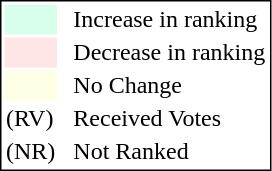<table style="border:1px solid black;">
<tr>
<td style="background:#D8FFEB; width:20px;"></td>
<td> </td>
<td>Increase in ranking</td>
</tr>
<tr>
<td style="background:#FFE6E6; width:20px;"></td>
<td> </td>
<td>Decrease in ranking</td>
</tr>
<tr>
<td style="background:#FFFFE6; width:20px;"></td>
<td> </td>
<td>No Change</td>
</tr>
<tr>
<td>(RV)</td>
<td> </td>
<td>Received Votes</td>
</tr>
<tr>
<td>(NR)</td>
<td> </td>
<td>Not Ranked</td>
</tr>
</table>
